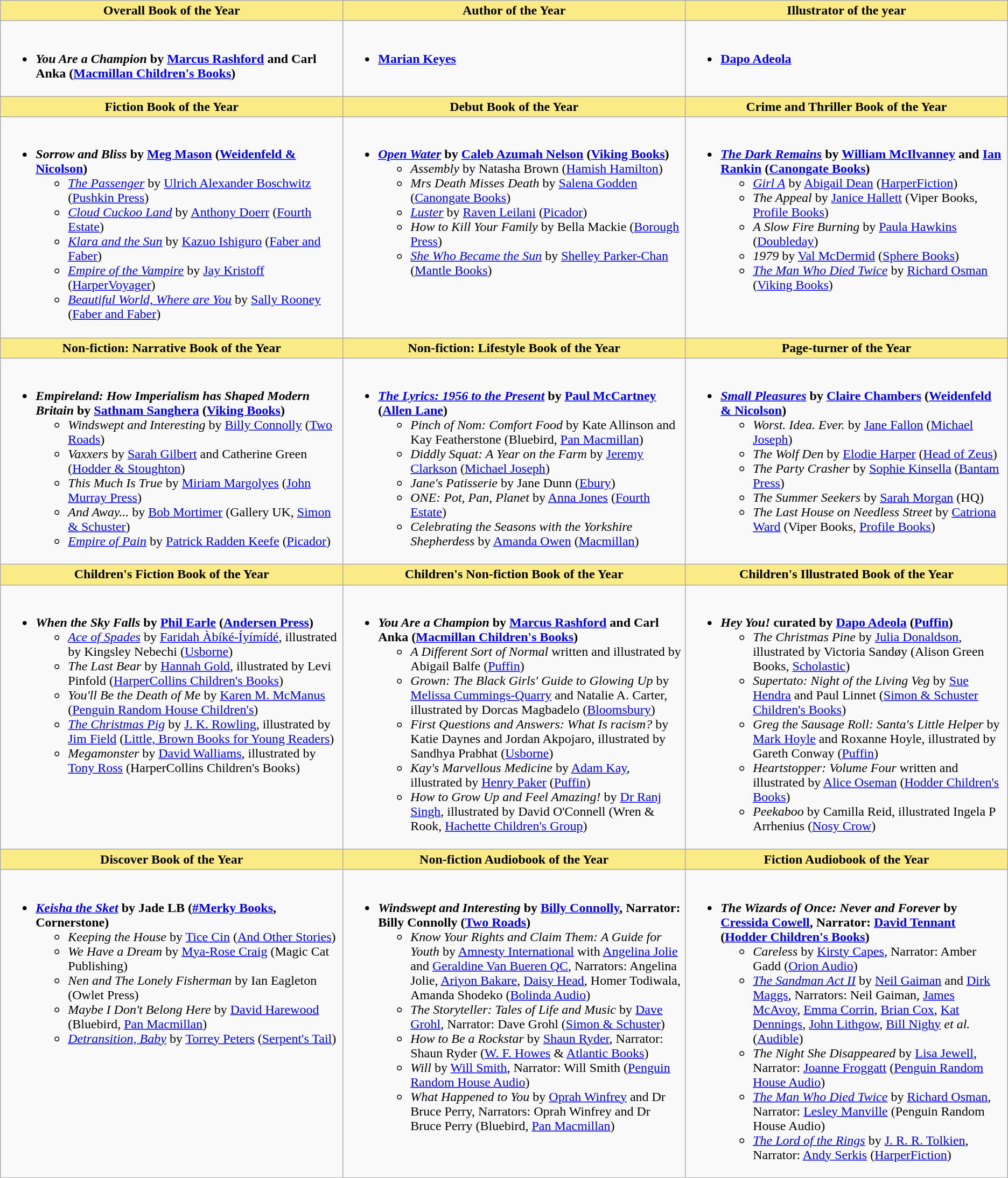<table class="wikitable" style="font-size:100%">
<tr>
<th style="background:#FAEB86;" width="34%">Overall Book of the Year</th>
<th style="background:#FAEB86;" width="33%">Author of the Year</th>
<th style="background:#FAEB86;" width="33%">Illustrator of the year</th>
</tr>
<tr>
<td valign="top"><br><ul><li><strong><em>You Are a Champion</em></strong> <strong>by <a href='#'>Marcus Rashford</a> and Carl Anka (<a href='#'>Macmillan Children's Books</a>)</strong></li></ul></td>
<td valign="top"><br><ul><li><strong><a href='#'>Marian Keyes</a></strong></li></ul></td>
<td valign="top"><br><ul><li><strong><a href='#'>Dapo Adeola</a></strong></li></ul></td>
</tr>
<tr>
<th style="background:#FAEB86;" width="34%">Fiction Book of the Year</th>
<th style="background:#FAEB86;" width="33%">Debut Book of the Year</th>
<th style="background:#FAEB86;" width="33%">Crime and Thriller Book of the Year</th>
</tr>
<tr>
<td valign="top"><br><ul><li><strong><em>Sorrow and Bliss</em></strong> <strong>by <a href='#'>Meg Mason</a> (<a href='#'>Weidenfeld & Nicolson</a>)</strong><ul><li><em><a href='#'>The Passenger</a></em> by <a href='#'>Ulrich Alexander Boschwitz</a> (<a href='#'>Pushkin Press</a>)</li><li><em><a href='#'>Cloud Cuckoo Land</a></em> by <a href='#'>Anthony Doerr</a> (<a href='#'>Fourth Estate</a>)</li><li><em><a href='#'>Klara and the Sun</a></em> by <a href='#'>Kazuo Ishiguro</a> (<a href='#'>Faber and Faber</a>)</li><li><em><a href='#'>Empire of the Vampire</a></em> by <a href='#'>Jay Kristoff</a> (<a href='#'>HarperVoyager</a>)</li><li><em><a href='#'>Beautiful World, Where are You</a></em> by <a href='#'>Sally Rooney</a> (<a href='#'>Faber and Faber</a>)</li></ul></li></ul></td>
<td valign="top"><br><ul><li><em><a href='#'><strong>Open Water</strong></a></em> <strong>by <a href='#'>Caleb Azumah Nelson</a> (<a href='#'>Viking Books</a>)</strong><ul><li><em>Assembly</em> by Natasha Brown (<a href='#'>Hamish Hamilton</a>)</li><li><em>Mrs Death Misses Death</em> by <a href='#'>Salena Godden</a> (<a href='#'>Canongate Books</a>)</li><li><em><a href='#'>Luster</a></em> by <a href='#'>Raven Leilani</a> (<a href='#'>Picador</a>)</li><li><em>How to Kill Your Family</em> by Bella Mackie (<a href='#'>Borough Press</a>)</li><li><em><a href='#'>She Who Became the Sun</a></em> by <a href='#'>Shelley Parker-Chan</a> (<a href='#'>Mantle Books</a>)</li></ul></li></ul></td>
<td valign="top"><br><ul><li><em><a href='#'><strong>The Dark Remains</strong></a></em> <strong>by <a href='#'>William McIlvanney</a> and <a href='#'>Ian Rankin</a> (<a href='#'>Canongate Books</a>)</strong><ul><li><em><a href='#'>Girl A</a></em> by <a href='#'>Abigail Dean</a> (<a href='#'>HarperFiction</a>)</li><li><em>The Appeal</em> by <a href='#'>Janice Hallett</a> (Viper Books, <a href='#'>Profile Books</a>)</li><li><em>A Slow Fire Burning</em> by <a href='#'>Paula Hawkins</a> (<a href='#'>Doubleday</a>)</li><li><em>1979</em> by <a href='#'>Val McDermid</a> (<a href='#'>Sphere Books</a>)</li><li><em><a href='#'>The Man Who Died Twice</a></em> by <a href='#'>Richard Osman</a> (<a href='#'>Viking Books</a>)</li></ul></li></ul></td>
</tr>
<tr>
<th style="background:#FAEB86;" width="34%">Non-fiction: Narrative Book of the Year</th>
<th style="background:#FAEB86;" width="34%">Non-fiction: Lifestyle Book of the Year</th>
<th style="background:#FAEB86;" width="34%">Page-turner of the Year</th>
</tr>
<tr>
<td valign="top"><br><ul><li><strong><em>Empireland: How Imperialism has Shaped Modern Britain</em></strong> <strong>by <a href='#'>Sathnam Sanghera</a> (<a href='#'>Viking Books</a>)</strong><ul><li><em>Windswept and Interesting</em> by <a href='#'>Billy Connolly</a> (<a href='#'>Two Roads</a>)</li><li><em>Vaxxers</em> by <a href='#'>Sarah Gilbert</a> and Catherine Green (<a href='#'>Hodder & Stoughton</a>)</li><li><em>This Much Is True</em> by <a href='#'>Miriam Margolyes</a> (<a href='#'>John Murray Press</a>)</li><li><em>And Away...</em> by <a href='#'>Bob Mortimer</a> (Gallery UK, <a href='#'>Simon & Schuster</a>)</li><li><em><a href='#'>Empire of Pain</a></em> by <a href='#'>Patrick Radden Keefe</a> (<a href='#'>Picador</a>)</li></ul></li></ul></td>
<td valign="top"><br><ul><li><strong><em><a href='#'>The Lyrics: 1956 to the Present</a></em></strong> <strong>by <a href='#'>Paul McCartney</a> (<a href='#'>Allen Lane</a>)</strong><ul><li><em>Pinch of Nom: Comfort Food</em> by Kate Allinson and Kay Featherstone (Bluebird, <a href='#'>Pan Macmillan</a>)</li><li><em>Diddly Squat: A Year on the Farm</em> by <a href='#'>Jeremy Clarkson</a> (<a href='#'>Michael Joseph</a>)</li><li><em>Jane's Patisserie</em> by Jane Dunn (<a href='#'>Ebury</a>)</li><li><em>ONE: Pot, Pan, Planet</em> by <a href='#'>Anna Jones</a> (<a href='#'>Fourth Estate</a>)</li><li><em>Celebrating the Seasons with the Yorkshire Shepherdess</em> by <a href='#'>Amanda Owen</a> (<a href='#'>Macmillan</a>)</li></ul></li></ul></td>
<td valign="top"><br><ul><li><strong><em><a href='#'>Small Pleasures</a></em></strong> <strong>by <a href='#'>Claire Chambers</a> (<a href='#'>Weidenfeld & Nicolson</a>)</strong><ul><li><em>Worst. Idea. Ever.</em> by <a href='#'>Jane Fallon</a> (<a href='#'>Michael Joseph</a>)</li><li><em>The Wolf Den</em> by <a href='#'>Elodie Harper</a> (<a href='#'>Head of Zeus</a>)</li><li><em>The Party Crasher</em> by <a href='#'>Sophie Kinsella</a> (<a href='#'>Bantam Press</a>)</li><li><em>The Summer Seekers</em> by <a href='#'>Sarah Morgan</a> (HQ)</li><li><em>The Last House on Needless Street</em> by <a href='#'>Catriona Ward</a> (Viper Books, <a href='#'>Profile Books</a>)</li></ul></li></ul></td>
</tr>
<tr>
<th style="background:#FAEB86;" width="34%">Children's Fiction Book of the Year</th>
<th style="background:#FAEB86;" width="34%">Children's Non-fiction Book of the Year</th>
<th style="background:#FAEB86;" width="34%">Children's Illustrated Book of the Year</th>
</tr>
<tr>
<td valign="top"><br><ul><li><strong><em>When the Sky Falls</em></strong> <strong>by <a href='#'>Phil Earle</a> (<a href='#'>Andersen Press</a>)</strong><ul><li><em><a href='#'>Ace of Spades</a></em> by <a href='#'>Faridah Àbíké-Íyímídé</a>, illustrated by Kingsley Nebechi (<a href='#'>Usborne</a>)</li><li><em>The Last Bear</em> by <a href='#'>Hannah Gold</a>, illustrated by Levi Pinfold (<a href='#'>HarperCollins Children's Books</a>)</li><li><em>You'll Be the Death of Me</em> by <a href='#'>Karen M. McManus</a> (<a href='#'>Penguin Random House Children's</a>)</li><li><em><a href='#'>The Christmas Pig</a></em> by <a href='#'>J. K. Rowling</a>, illustrated by <a href='#'>Jim Field</a> (<a href='#'>Little, Brown Books for Young Readers</a>)</li><li><em>Megamonster</em> by <a href='#'>David Walliams</a>, illustrated by <a href='#'>Tony Ross</a> (HarperCollins Children's Books)</li></ul></li></ul></td>
<td valign="top"><br><ul><li><strong><em>You Are a Champion</em></strong> <strong>by <a href='#'>Marcus Rashford</a> and Carl Anka (<a href='#'>Macmillan Children's Books</a>)</strong><ul><li><em>A Different Sort of Normal</em> written and illustrated by Abigail Balfe (<a href='#'>Puffin</a>)</li><li><em>Grown: The Black Girls' Guide to Glowing Up</em> by <a href='#'>Melissa Cummings-Quarry</a> and Natalie A. Carter, illustrated by Dorcas Magbadelo (<a href='#'>Bloomsbury</a>)</li><li><em>First Questions and Answers: What Is racism?</em> by Katie Daynes and Jordan Akpojaro, illustrated by Sandhya Prabhat (<a href='#'>Usborne</a>)</li><li><em>Kay's Marvellous Medicine</em> by <a href='#'>Adam Kay</a>, illustrated by <a href='#'>Henry Paker</a> (<a href='#'>Puffin</a>)</li><li><em>How to Grow Up and Feel Amazing!</em> by <a href='#'>Dr Ranj Singh</a>, illustrated by David O'Connell (Wren & Rook, <a href='#'>Hachette Children's Group</a>)</li></ul></li></ul></td>
<td valign="top"><br><ul><li><strong><em>Hey You!</em></strong> <strong>curated by <a href='#'>Dapo Adeola</a> (<a href='#'>Puffin</a>)</strong><ul><li><em>The Christmas Pine</em> by <a href='#'>Julia Donaldson</a>, illustrated by Victoria Sandøy (Alison Green Books, <a href='#'>Scholastic</a>)</li><li><em>Supertato: Night of the Living Veg</em> by <a href='#'>Sue Hendra</a> and Paul Linnet (<a href='#'>Simon & Schuster Children's Books</a>)</li><li><em>Greg the Sausage Roll: Santa's Little Helper</em> by <a href='#'>Mark Hoyle</a> and Roxanne Hoyle, illustrated by Gareth Conway (<a href='#'>Puffin</a>)</li><li><em>Heartstopper: Volume Four</em> written and illustrated by <a href='#'>Alice Oseman</a> (<a href='#'>Hodder Children's Books</a>)</li><li><em>Peekaboo</em> by Camilla Reid, illustrated Ingela P Arrhenius (<a href='#'>Nosy Crow</a>)</li></ul></li></ul></td>
</tr>
<tr>
<th style="background:#FAEB86;" width="34%">Discover Book of the Year</th>
<th style="background:#FAEB86;" width="34%">Non-fiction Audiobook of the Year</th>
<th style="background:#FAEB86;" width="34%">Fiction Audiobook of the Year</th>
</tr>
<tr>
<td valign="top"><br><ul><li><strong><em><a href='#'>Keisha the Sket</a></em></strong> <strong>by Jade LB (<a href='#'>#Merky Books</a>, Cornerstone)</strong><ul><li><em>Keeping the House</em> by <a href='#'>Tice Cin</a> (<a href='#'>And Other Stories</a>)</li><li><em>We Have a Dream</em> by <a href='#'>Mya-Rose Craig</a> (Magic Cat Publishing)</li><li><em>Nen and The Lonely Fisherman</em> by Ian Eagleton (Owlet Press)</li><li><em>Maybe I Don't Belong Here</em> by <a href='#'>David Harewood</a> (Bluebird, <a href='#'>Pan Macmillan</a>)</li><li><em><a href='#'>Detransition, Baby</a></em> by <a href='#'>Torrey Peters</a> (<a href='#'>Serpent's Tail</a>)</li></ul></li></ul></td>
<td valign="top"><br><ul><li><strong><em>Windswept and Interesting</em></strong> <strong>by <a href='#'>Billy Connolly</a>, Narrator: Billy Connolly (<a href='#'>Two Roads</a>)</strong><ul><li><em>Know Your Rights and Claim Them: A Guide for Youth</em> by <a href='#'>Amnesty International</a> with <a href='#'>Angelina Jolie</a> and <a href='#'>Geraldine Van Bueren QC</a>, Narrators: Angelina Jolie, <a href='#'>Ariyon Bakare</a>, <a href='#'>Daisy Head</a>, Homer Todiwala, Amanda Shodeko (<a href='#'>Bolinda Audio</a>)</li><li><em>The Storyteller: Tales of Life and Music</em> by <a href='#'>Dave Grohl</a>, Narrator: Dave Grohl (<a href='#'>Simon & Schuster</a>)</li><li><em>How to Be a Rockstar</em> by <a href='#'>Shaun Ryder</a>, Narrator: Shaun Ryder (<a href='#'>W. F. Howes</a> & <a href='#'>Atlantic Books</a>)</li><li><em>Will</em> by <a href='#'>Will Smith</a>, Narrator: Will Smith (<a href='#'>Penguin Random House Audio</a>)</li><li><em>What Happened to You</em> by <a href='#'>Oprah Winfrey</a> and Dr Bruce Perry, Narrators: Oprah Winfrey and Dr Bruce Perry (Bluebird, <a href='#'>Pan Macmillan</a>)</li></ul></li></ul></td>
<td valign="top"><br><ul><li><strong><em>The Wizards of Once: Never and Forever</em></strong> <strong>by <a href='#'>Cressida Cowell</a>, Narrator: <a href='#'>David Tennant</a> (<a href='#'>Hodder Children's Books</a>)</strong><ul><li><em>Careless</em> by <a href='#'>Kirsty Capes</a>, Narrator: Amber Gadd (<a href='#'>Orion Audio</a>)</li><li><em><a href='#'>The Sandman Act II</a></em> by <a href='#'>Neil Gaiman</a> and <a href='#'>Dirk Maggs</a>, Narrators: Neil Gaiman, <a href='#'>James McAvoy</a>, <a href='#'>Emma Corrin</a>, <a href='#'>Brian Cox</a>, <a href='#'>Kat Dennings</a>, <a href='#'>John Lithgow</a>, <a href='#'>Bill Nighy</a> <em>et al.</em> (<a href='#'>Audible</a>)</li><li><em>The Night She Disappeared</em> by <a href='#'>Lisa Jewell</a>, Narrator: <a href='#'>Joanne Froggatt</a> (<a href='#'>Penguin Random House Audio</a>)</li><li><em><a href='#'>The Man Who Died Twice</a></em> by <a href='#'>Richard Osman</a>, Narrator: <a href='#'>Lesley Manville</a> (Penguin Random House Audio)</li><li><em><a href='#'>The Lord of the Rings</a></em> by <a href='#'>J. R. R. Tolkien</a>, Narrator: <a href='#'>Andy Serkis</a> (<a href='#'>HarperFiction</a>)</li></ul></li></ul></td>
</tr>
</table>
